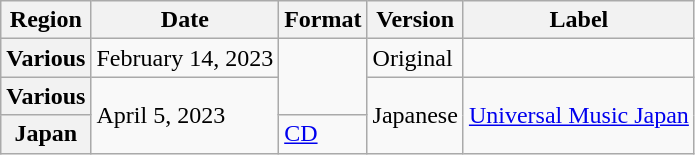<table class="wikitable plainrowheaders">
<tr>
<th scope="col">Region</th>
<th scope="col">Date</th>
<th scope="col">Format</th>
<th scope="col">Version</th>
<th scope="col">Label</th>
</tr>
<tr>
<th scope="row">Various </th>
<td>February 14, 2023</td>
<td rowspan="2"></td>
<td>Original</td>
<td></td>
</tr>
<tr>
<th scope="row">Various </th>
<td rowspan="2">April 5, 2023</td>
<td rowspan="2">Japanese</td>
<td rowspan="2"><a href='#'>Universal Music Japan</a></td>
</tr>
<tr>
<th scope="row">Japan</th>
<td><a href='#'>CD</a></td>
</tr>
</table>
